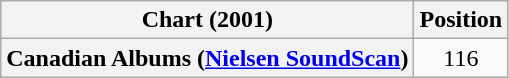<table class="wikitable plainrowheaders" style="text-align:center">
<tr>
<th>Chart (2001)</th>
<th>Position</th>
</tr>
<tr>
<th scope="row">Canadian Albums (<a href='#'>Nielsen SoundScan</a>)</th>
<td>116</td>
</tr>
</table>
